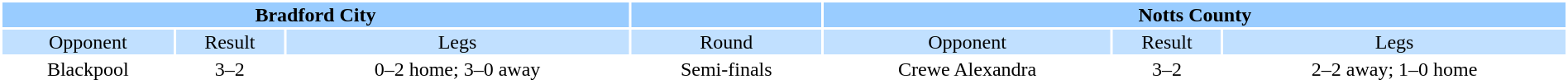<table style="width:100%; background:white;">
<tr style="vertical-align:top; background:#9cf;">
<th colspan=3 style="width:1*"><strong>Bradford City</strong></th>
<th></th>
<th colspan=3 style="width:1*"><strong>Notts County</strong></th>
</tr>
<tr style="text-align:center; vertical-align:top; background:#c1e0ff;">
<td>Opponent</td>
<td>Result</td>
<td>Legs</td>
<td>Round</td>
<td>Opponent</td>
<td>Result</td>
<td>Legs</td>
</tr>
<tr style="text-align:center;">
<td>Blackpool</td>
<td>3–2</td>
<td>0–2 home; 3–0 away</td>
<td>Semi-finals</td>
<td>Crewe Alexandra</td>
<td>3–2</td>
<td>2–2 away; 1–0 home</td>
</tr>
</table>
